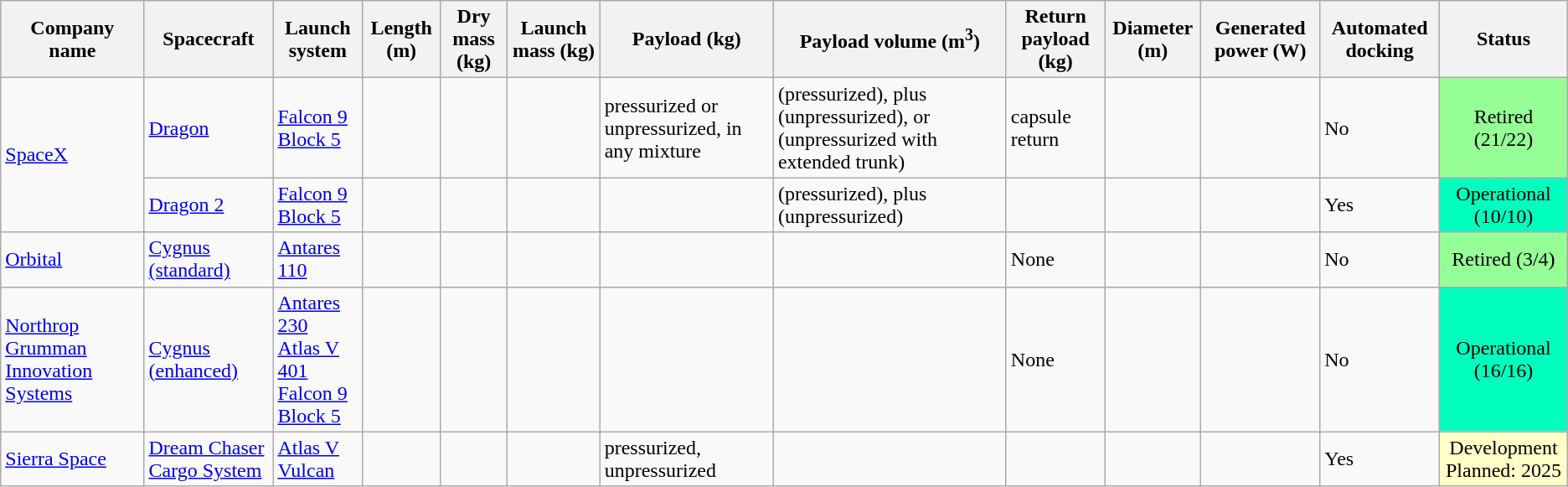<table class="wikitable sortable">
<tr>
<th>Company name</th>
<th>Spacecraft</th>
<th>Launch system</th>
<th>Length (m)</th>
<th>Dry mass (kg)</th>
<th>Launch mass (kg)</th>
<th>Payload (kg)</th>
<th>Payload volume (m<sup>3</sup>)</th>
<th>Return payload (kg)</th>
<th>Diameter (m)</th>
<th>Generated power (W)</th>
<th>Automated docking</th>
<th>Status</th>
</tr>
<tr>
<td rowspan="2"><a href='#'>SpaceX</a></td>
<td><a href='#'>Dragon</a></td>
<td><a href='#'>Falcon 9 Block 5</a></td>
<td></td>
<td></td>
<td> </td>
<td> pressurized or unpressurized, in any mixture</td>
<td> (pressurized), plus  (unpressurized), or  (unpressurized with extended trunk)</td>
<td> capsule return</td>
<td></td>
<td></td>
<td>No</td>
<td style="text-align: center; background: rgb(150,255,150)">Retired (21/22)</td>
</tr>
<tr>
<td><a href='#'>Dragon 2</a></td>
<td><a href='#'>Falcon 9 Block 5</a></td>
<td></td>
<td></td>
<td></td>
<td></td>
<td> (pressurized), plus  (unpressurized)</td>
<td></td>
<td></td>
<td></td>
<td>Yes</td>
<td style="text-align: center; background: rgb(0,255,190)">Operational (10/10)</td>
</tr>
<tr>
<td><a href='#'>Orbital</a></td>
<td><a href='#'>Cygnus (standard)</a></td>
<td><a href='#'>Antares 110</a></td>
<td></td>
<td></td>
<td></td>
<td></td>
<td></td>
<td>None</td>
<td></td>
<td></td>
<td>No</td>
<td style="text-align: center; background: rgb(150,255,150)">Retired (3/4)</td>
</tr>
<tr>
<td><a href='#'>Northrop Grumman Innovation Systems</a></td>
<td><a href='#'>Cygnus (enhanced)</a></td>
<td><a href='#'>Antares 230</a><br><a href='#'>Atlas V 401</a><br><a href='#'>Falcon 9 Block 5</a></td>
<td></td>
<td></td>
<td></td>
<td></td>
<td></td>
<td>None</td>
<td></td>
<td></td>
<td>No</td>
<td style="text-align: center; background: rgb(0,255,190)">Operational (16/16)</td>
</tr>
<tr>
<td><a href='#'>Sierra Space</a></td>
<td><a href='#'>Dream Chaser Cargo System</a></td>
<td><a href='#'>Atlas V</a><br><a href='#'>Vulcan</a></td>
<td></td>
<td></td>
<td></td>
<td> pressurized,  unpressurized</td>
<td></td>
<td></td>
<td></td>
<td></td>
<td>Yes</td>
<td style="text-align: center; background: rgb(255,255,200)">Development<br>Planned: 2025</td>
</tr>
</table>
